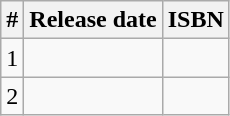<table class="wikitable">
<tr>
<th>#</th>
<th>Release date</th>
<th>ISBN</th>
</tr>
<tr>
<td>1</td>
<td></td>
<td></td>
</tr>
<tr>
<td>2</td>
<td></td>
<td></td>
</tr>
</table>
